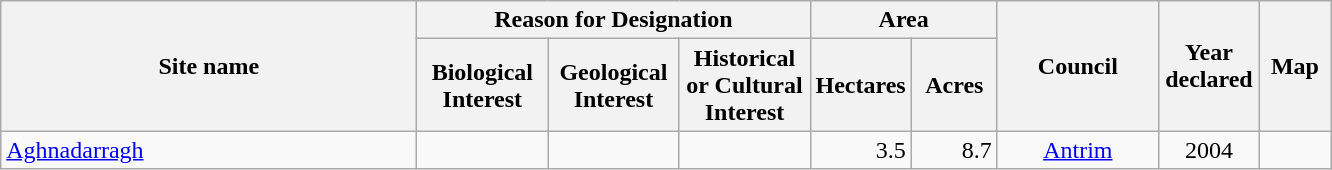<table class="wikitable">
<tr>
<th style="width:270px" rowspan="2">Site name</th>
<th style="width:160px" colspan="3">Reason for Designation</th>
<th style="width:100px" colspan="2">Area</th>
<th style="width:100px" rowspan="2">Council</th>
<th style="width:60px" rowspan="2">Year declared</th>
<th style="width:40px" rowspan="2">Map</th>
</tr>
<tr>
<th style="width:80px">Biological Interest</th>
<th style="width:80px">Geological Interest</th>
<th style="width:80px">Historical or Cultural Interest</th>
<th style="width:50px">Hectares</th>
<th style="width:50px">Acres</th>
</tr>
<tr>
<td><a href='#'>Aghnadarragh</a></td>
<td align="center"> </td>
<td align="center"></td>
<td align="center"> </td>
<td align="right">3.5</td>
<td align="right">8.7</td>
<td align="center"><a href='#'>Antrim</a></td>
<td align="center">2004</td>
<td align="center"></td>
</tr>
</table>
